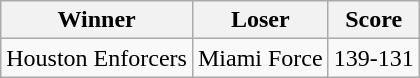<table class="wikitable">
<tr>
<th>Winner</th>
<th>Loser</th>
<th>Score</th>
</tr>
<tr>
<td>Houston Enforcers</td>
<td>Miami Force</td>
<td>139-131</td>
</tr>
</table>
